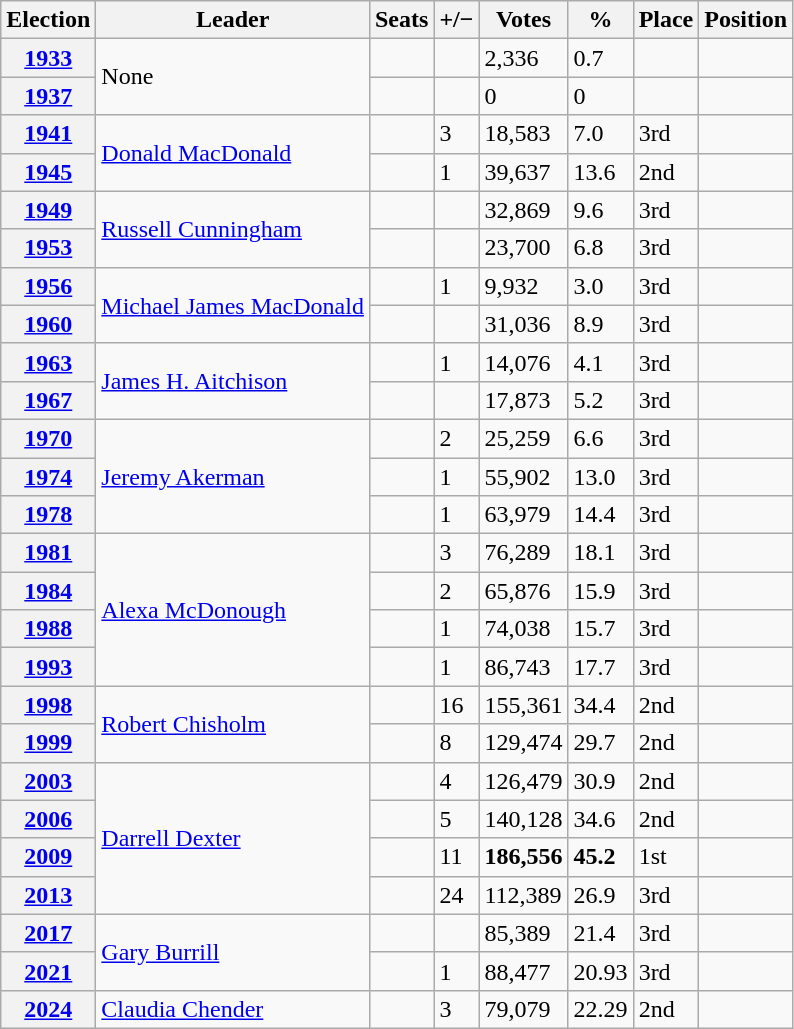<table class=wikitable style="text-align: left;">
<tr>
<th>Election</th>
<th>Leader</th>
<th>Seats</th>
<th>+/−</th>
<th>Votes</th>
<th>%</th>
<th>Place</th>
<th>Position</th>
</tr>
<tr>
<th><a href='#'>1933</a></th>
<td rowspan=2>None</td>
<td></td>
<td></td>
<td>2,336</td>
<td>0.7</td>
<td></td>
<td></td>
</tr>
<tr>
<th><a href='#'>1937</a></th>
<td></td>
<td></td>
<td>0</td>
<td>0</td>
<td></td>
<td></td>
</tr>
<tr>
<th><a href='#'>1941</a></th>
<td rowspan=2><a href='#'>Donald MacDonald</a></td>
<td></td>
<td> 3</td>
<td>18,583</td>
<td>7.0</td>
<td> 3rd</td>
<td></td>
</tr>
<tr>
<th><a href='#'>1945</a></th>
<td></td>
<td> 1</td>
<td>39,637</td>
<td>13.6</td>
<td> 2nd</td>
<td></td>
</tr>
<tr>
<th><a href='#'>1949</a></th>
<td rowspan=2><a href='#'>Russell Cunningham</a></td>
<td></td>
<td></td>
<td>32,869</td>
<td>9.6</td>
<td> 3rd</td>
<td></td>
</tr>
<tr>
<th><a href='#'>1953</a></th>
<td></td>
<td></td>
<td>23,700</td>
<td>6.8</td>
<td> 3rd</td>
<td></td>
</tr>
<tr>
<th><a href='#'>1956</a></th>
<td rowspan=2><a href='#'>Michael James MacDonald</a></td>
<td></td>
<td> 1</td>
<td>9,932</td>
<td>3.0</td>
<td> 3rd</td>
<td></td>
</tr>
<tr>
<th><a href='#'>1960</a></th>
<td></td>
<td></td>
<td>31,036</td>
<td>8.9</td>
<td> 3rd</td>
<td></td>
</tr>
<tr>
<th><a href='#'>1963</a></th>
<td rowspan=2><a href='#'>James H. Aitchison</a></td>
<td></td>
<td> 1</td>
<td>14,076</td>
<td>4.1</td>
<td> 3rd</td>
<td></td>
</tr>
<tr>
<th><a href='#'>1967</a></th>
<td></td>
<td></td>
<td>17,873</td>
<td>5.2</td>
<td> 3rd</td>
<td></td>
</tr>
<tr>
<th><a href='#'>1970</a></th>
<td rowspan=3><a href='#'>Jeremy Akerman</a></td>
<td></td>
<td> 2</td>
<td>25,259</td>
<td>6.6</td>
<td> 3rd</td>
<td></td>
</tr>
<tr>
<th><a href='#'>1974</a></th>
<td></td>
<td> 1</td>
<td>55,902</td>
<td>13.0</td>
<td> 3rd</td>
<td></td>
</tr>
<tr>
<th><a href='#'>1978</a></th>
<td></td>
<td> 1</td>
<td>63,979</td>
<td>14.4</td>
<td> 3rd</td>
<td></td>
</tr>
<tr>
<th><a href='#'>1981</a></th>
<td rowspan=4><a href='#'>Alexa McDonough</a></td>
<td></td>
<td> 3</td>
<td>76,289</td>
<td>18.1</td>
<td> 3rd</td>
<td></td>
</tr>
<tr>
<th><a href='#'>1984</a></th>
<td></td>
<td> 2</td>
<td>65,876</td>
<td>15.9</td>
<td> 3rd</td>
<td></td>
</tr>
<tr>
<th><a href='#'>1988</a></th>
<td></td>
<td> 1</td>
<td>74,038</td>
<td>15.7</td>
<td> 3rd</td>
<td></td>
</tr>
<tr>
<th><a href='#'>1993</a></th>
<td></td>
<td> 1</td>
<td>86,743</td>
<td>17.7</td>
<td> 3rd</td>
<td></td>
</tr>
<tr>
<th><a href='#'>1998</a></th>
<td rowspan=2><a href='#'>Robert Chisholm</a></td>
<td></td>
<td> 16</td>
<td>155,361</td>
<td>34.4</td>
<td> 2nd</td>
<td></td>
</tr>
<tr>
<th><a href='#'>1999</a></th>
<td></td>
<td> 8</td>
<td>129,474</td>
<td>29.7</td>
<td> 2nd</td>
<td></td>
</tr>
<tr>
<th><a href='#'>2003</a></th>
<td rowspan=4><a href='#'>Darrell Dexter</a></td>
<td></td>
<td> 4</td>
<td>126,479</td>
<td>30.9</td>
<td> 2nd</td>
<td></td>
</tr>
<tr>
<th><a href='#'>2006</a></th>
<td></td>
<td> 5</td>
<td>140,128</td>
<td>34.6</td>
<td> 2nd</td>
<td></td>
</tr>
<tr>
<th><a href='#'>2009</a></th>
<td></td>
<td> 11</td>
<td><strong>186,556</strong></td>
<td><strong>45.2</strong></td>
<td> 1st</td>
<td></td>
</tr>
<tr>
<th><a href='#'>2013</a></th>
<td></td>
<td> 24</td>
<td>112,389</td>
<td>26.9</td>
<td> 3rd</td>
<td></td>
</tr>
<tr>
<th><a href='#'>2017</a></th>
<td rowspan=2><a href='#'>Gary Burrill</a></td>
<td></td>
<td></td>
<td>85,389</td>
<td>21.4</td>
<td> 3rd</td>
<td></td>
</tr>
<tr>
<th><a href='#'>2021</a></th>
<td></td>
<td> 1</td>
<td>88,477</td>
<td>20.93</td>
<td> 3rd</td>
<td></td>
</tr>
<tr>
<th><a href='#'>2024</a></th>
<td><a href='#'>Claudia Chender</a></td>
<td></td>
<td> 3</td>
<td>79,079</td>
<td>22.29</td>
<td> 2nd</td>
<td></td>
</tr>
</table>
